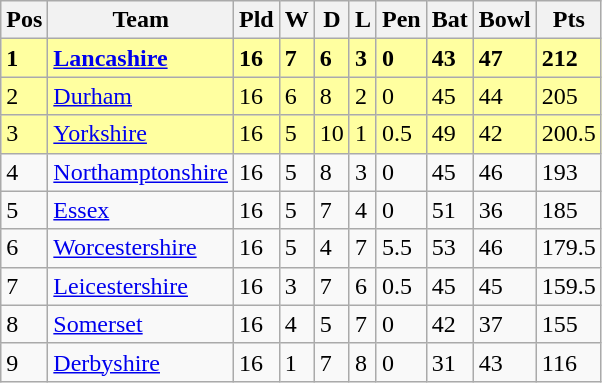<table class="wikitable">
<tr>
<th>Pos</th>
<th>Team</th>
<th>Pld</th>
<th>W</th>
<th>D</th>
<th>L</th>
<th>Pen</th>
<th>Bat</th>
<th>Bowl</th>
<th>Pts</th>
</tr>
<tr bgcolor="ffffa0">
<td><strong>1</strong></td>
<td><strong><a href='#'>Lancashire</a></strong></td>
<td><strong>16</strong></td>
<td><strong>7</strong></td>
<td><strong>6</strong></td>
<td><strong>3</strong></td>
<td><strong>0</strong></td>
<td><strong>43</strong></td>
<td><strong>47</strong></td>
<td><strong>212</strong></td>
</tr>
<tr bgcolor="ffffa0">
<td>2</td>
<td><a href='#'>Durham</a></td>
<td>16</td>
<td>6</td>
<td>8</td>
<td>2</td>
<td>0</td>
<td>45</td>
<td>44</td>
<td>205</td>
</tr>
<tr bgcolor="ffffa0">
<td>3</td>
<td><a href='#'>Yorkshire</a></td>
<td>16</td>
<td>5</td>
<td>10</td>
<td>1</td>
<td>0.5</td>
<td>49</td>
<td>42</td>
<td>200.5</td>
</tr>
<tr>
<td>4</td>
<td><a href='#'>Northamptonshire</a></td>
<td>16</td>
<td>5</td>
<td>8</td>
<td>3</td>
<td>0</td>
<td>45</td>
<td>46</td>
<td>193</td>
</tr>
<tr>
<td>5</td>
<td><a href='#'>Essex</a></td>
<td>16</td>
<td>5</td>
<td>7</td>
<td>4</td>
<td>0</td>
<td>51</td>
<td>36</td>
<td>185</td>
</tr>
<tr>
<td>6</td>
<td><a href='#'>Worcestershire</a></td>
<td>16</td>
<td>5</td>
<td>4</td>
<td>7</td>
<td>5.5</td>
<td>53</td>
<td>46</td>
<td>179.5</td>
</tr>
<tr>
<td>7</td>
<td><a href='#'>Leicestershire</a></td>
<td>16</td>
<td>3</td>
<td>7</td>
<td>6</td>
<td>0.5</td>
<td>45</td>
<td>45</td>
<td>159.5</td>
</tr>
<tr>
<td>8</td>
<td><a href='#'>Somerset</a></td>
<td>16</td>
<td>4</td>
<td>5</td>
<td>7</td>
<td>0</td>
<td>42</td>
<td>37</td>
<td>155</td>
</tr>
<tr>
<td>9</td>
<td><a href='#'>Derbyshire</a></td>
<td>16</td>
<td>1</td>
<td>7</td>
<td>8</td>
<td>0</td>
<td>31</td>
<td>43</td>
<td>116</td>
</tr>
</table>
